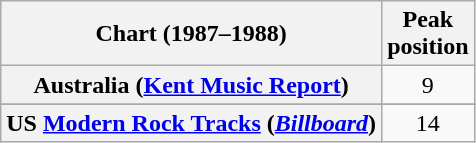<table class="wikitable sortable plainrowheaders" style="text-align:center">
<tr>
<th>Chart (1987–1988)</th>
<th>Peak<br>position</th>
</tr>
<tr>
<th scope="row">Australia (<a href='#'>Kent Music Report</a>)</th>
<td>9</td>
</tr>
<tr>
</tr>
<tr>
<th scope="row">US <a href='#'>Modern Rock Tracks</a> (<em><a href='#'>Billboard</a></em>)</th>
<td>14</td>
</tr>
</table>
